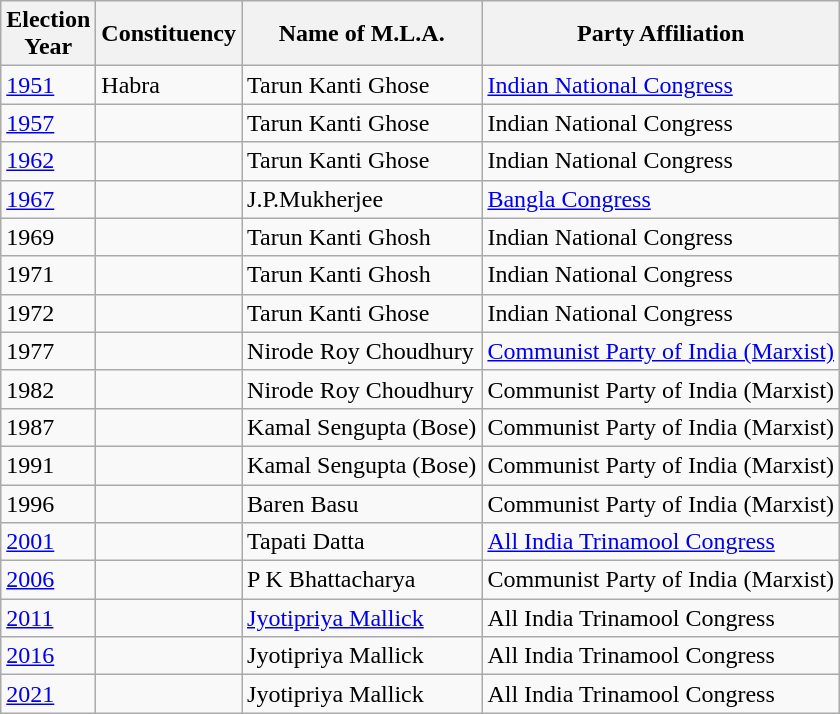<table class="wikitable sortable"ìÍĦĤĠčw>
<tr>
<th>Election<br> Year</th>
<th>Constituency</th>
<th>Name of M.L.A.</th>
<th>Party Affiliation</th>
</tr>
<tr>
<td><a href='#'>1951</a></td>
<td>Habra</td>
<td>Tarun Kanti Ghose</td>
<td><a href='#'>Indian National Congress</a></td>
</tr>
<tr>
<td><a href='#'>1957</a></td>
<td></td>
<td>Tarun Kanti Ghose</td>
<td>Indian National Congress</td>
</tr>
<tr>
<td><a href='#'>1962</a></td>
<td></td>
<td>Tarun Kanti Ghose</td>
<td>Indian National Congress </td>
</tr>
<tr>
<td><a href='#'>1967</a></td>
<td></td>
<td>J.P.Mukherjee</td>
<td><a href='#'>Bangla Congress</a></td>
</tr>
<tr>
<td>1969</td>
<td></td>
<td>Tarun Kanti Ghosh</td>
<td>Indian National Congress</td>
</tr>
<tr>
<td>1971</td>
<td></td>
<td>Tarun Kanti Ghosh</td>
<td>Indian National Congress</td>
</tr>
<tr>
<td>1972</td>
<td></td>
<td>Tarun Kanti Ghose</td>
<td>Indian National Congress</td>
</tr>
<tr>
<td>1977</td>
<td></td>
<td>Nirode Roy Choudhury</td>
<td><a href='#'>Communist Party of India (Marxist)</a></td>
</tr>
<tr>
<td>1982</td>
<td></td>
<td>Nirode Roy Choudhury</td>
<td>Communist Party of India (Marxist)</td>
</tr>
<tr>
<td>1987</td>
<td></td>
<td>Kamal Sengupta (Bose)</td>
<td>Communist Party of India (Marxist)</td>
</tr>
<tr>
<td>1991</td>
<td></td>
<td>Kamal Sengupta (Bose)</td>
<td>Communist Party of India (Marxist)</td>
</tr>
<tr>
<td>1996</td>
<td></td>
<td>Baren Basu</td>
<td>Communist Party of India (Marxist)</td>
</tr>
<tr>
<td><a href='#'>2001</a></td>
<td></td>
<td>Tapati Datta</td>
<td><a href='#'>All India Trinamool Congress</a></td>
</tr>
<tr>
<td><a href='#'>2006</a></td>
<td></td>
<td>P K Bhattacharya</td>
<td>Communist Party of India (Marxist)</td>
</tr>
<tr>
<td><a href='#'>2011</a></td>
<td></td>
<td><a href='#'>Jyotipriya Mallick</a></td>
<td>All India Trinamool Congress</td>
</tr>
<tr>
<td><a href='#'>2016</a></td>
<td></td>
<td>Jyotipriya Mallick</td>
<td>All India Trinamool Congress</td>
</tr>
<tr>
<td><a href='#'>2021</a></td>
<td></td>
<td>Jyotipriya Mallick</td>
<td>All India Trinamool Congress</td>
</tr>
</table>
